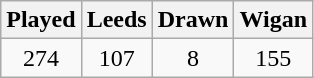<table class="wikitable" style="text-align:center">
<tr>
<th>Played</th>
<th>Leeds</th>
<th>Drawn</th>
<th>Wigan</th>
</tr>
<tr>
<td>274</td>
<td>107</td>
<td>8</td>
<td>155</td>
</tr>
</table>
